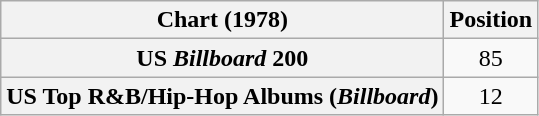<table class="wikitable sortable plainrowheaders" style="text-align:center">
<tr>
<th scope="col">Chart (1978)</th>
<th scope="col">Position</th>
</tr>
<tr>
<th scope="row">US <em>Billboard</em> 200</th>
<td>85</td>
</tr>
<tr>
<th scope="row">US Top R&B/Hip-Hop Albums (<em>Billboard</em>)</th>
<td>12</td>
</tr>
</table>
